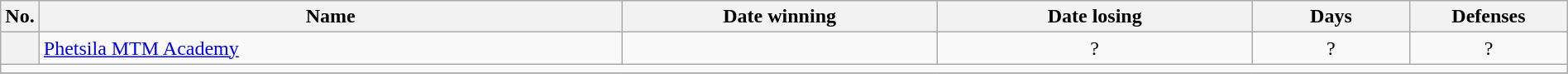<table class="wikitable" width=100%>
<tr>
<th style="width:1%;">No.</th>
<th style="width:37%;">Name</th>
<th style="width:20%;">Date winning</th>
<th style="width:20%;">Date losing</th>
<th data-sort-type="number" style="width:10%;">Days</th>
<th data-sort-type="number" style="width:10%;">Defenses</th>
</tr>
<tr align=center>
<th></th>
<td align=left> <a href='#'>Phetsila MTM Academy</a></td>
<td></td>
<td>?</td>
<td>?</td>
<td>?</td>
</tr>
<tr>
<td colspan="6"></td>
</tr>
<tr>
</tr>
</table>
